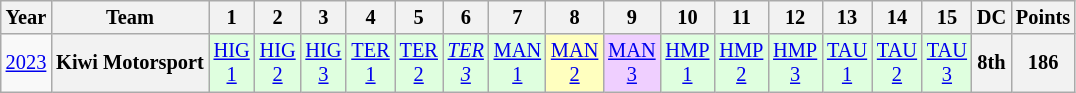<table class="wikitable" style="text-align:center; font-size:85%">
<tr>
<th>Year</th>
<th>Team</th>
<th>1</th>
<th>2</th>
<th>3</th>
<th>4</th>
<th>5</th>
<th>6</th>
<th>7</th>
<th>8</th>
<th>9</th>
<th>10</th>
<th>11</th>
<th>12</th>
<th>13</th>
<th>14</th>
<th>15</th>
<th>DC</th>
<th>Points</th>
</tr>
<tr>
<td><a href='#'>2023</a></td>
<th nowrap>Kiwi Motorsport</th>
<td style="background:#DFFFDF;"><a href='#'>HIG<br>1</a><br></td>
<td style="background:#DFFFDF;"><a href='#'>HIG<br>2</a><br></td>
<td style="background:#DFFFDF;"><a href='#'>HIG<br>3</a><br></td>
<td style="background:#DFFFDF;"><a href='#'>TER<br>1</a> <br></td>
<td style="background:#DFFFDF;"><a href='#'>TER<br>2</a><br></td>
<td style="background:#DFFFDF;"><em><a href='#'>TER<br>3</a></em><br></td>
<td style="background:#DFFFDF;"><a href='#'>MAN<br>1</a><br></td>
<td style="background:#FFFFBF;"><a href='#'>MAN<br>2</a><br></td>
<td style="background:#EFCFFF;"><a href='#'>MAN<br>3</a><br></td>
<td style="background:#DFFFDF;"><a href='#'>HMP<br>1</a><br></td>
<td style="background:#DFFFDF;"><a href='#'>HMP<br>2</a><br></td>
<td style="background:#DFFFDF;"><a href='#'>HMP<br>3</a><br></td>
<td style="background:#DFFFDF;"><a href='#'>TAU<br>1</a><br></td>
<td style="background:#DFFFDF;"><a href='#'>TAU<br>2</a><br></td>
<td style="background:#DFFFDF;"><a href='#'>TAU<br>3</a><br></td>
<th style="background:#;">8th</th>
<th style="background:#;">186</th>
</tr>
</table>
